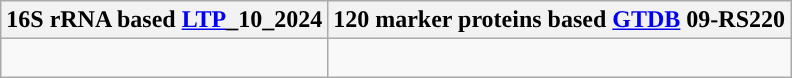<table class="wikitable">
<tr>
<th colspan=1>16S rRNA based <a href='#'>LTP</a>_10_2024</th>
<th colspan=1>120 marker proteins based <a href='#'>GTDB</a> 09-RS220</th>
</tr>
<tr>
<td style="vertical-align:top"><br></td>
<td><br></td>
</tr>
</table>
